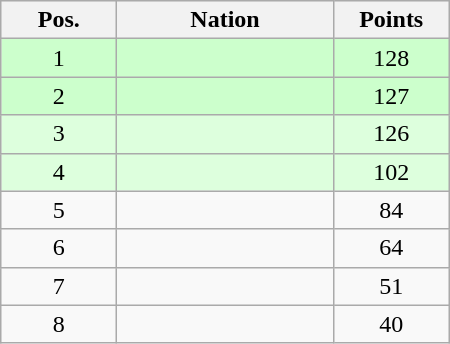<table class="wikitable gauche" cellspacing="1" style="width:300px;">
<tr style="background:#efefef; text-align:center;">
<th style="width:70px;">Pos.</th>
<th>Nation</th>
<th style="width:70px;">Points</th>
</tr>
<tr style="vertical-align:top; text-align:center; background:#ccffcc;">
<td>1</td>
<td style="text-align:left;"></td>
<td>128</td>
</tr>
<tr style="vertical-align:top; text-align:center; background:#ccffcc;">
<td>2</td>
<td style="text-align:left;"></td>
<td>127</td>
</tr>
<tr style="vertical-align:top; text-align:center; background:#ddffdd;">
<td>3</td>
<td style="text-align:left;"></td>
<td>126</td>
</tr>
<tr style="vertical-align:top; text-align:center; background:#ddffdd;">
<td>4</td>
<td style="text-align:left;"></td>
<td>102</td>
</tr>
<tr style="vertical-align:top; text-align:center;">
<td>5</td>
<td style="text-align:left;"></td>
<td>84</td>
</tr>
<tr style="vertical-align:top; text-align:center;">
<td>6</td>
<td style="text-align:left;"></td>
<td>64</td>
</tr>
<tr style="vertical-align:top; text-align:center;">
<td>7</td>
<td style="text-align:left;"></td>
<td>51</td>
</tr>
<tr style="vertical-align:top; text-align:center;">
<td>8</td>
<td style="text-align:left;"></td>
<td>40</td>
</tr>
</table>
